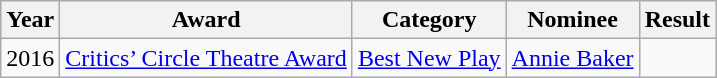<table class="wikitable sortable">
<tr>
<th>Year</th>
<th>Award</th>
<th>Category</th>
<th>Nominee</th>
<th>Result</th>
</tr>
<tr>
<td>2016</td>
<td><a href='#'>Critics’ Circle Theatre Award</a></td>
<td><a href='#'>Best New Play</a></td>
<td><a href='#'>Annie Baker</a></td>
<td></td>
</tr>
</table>
